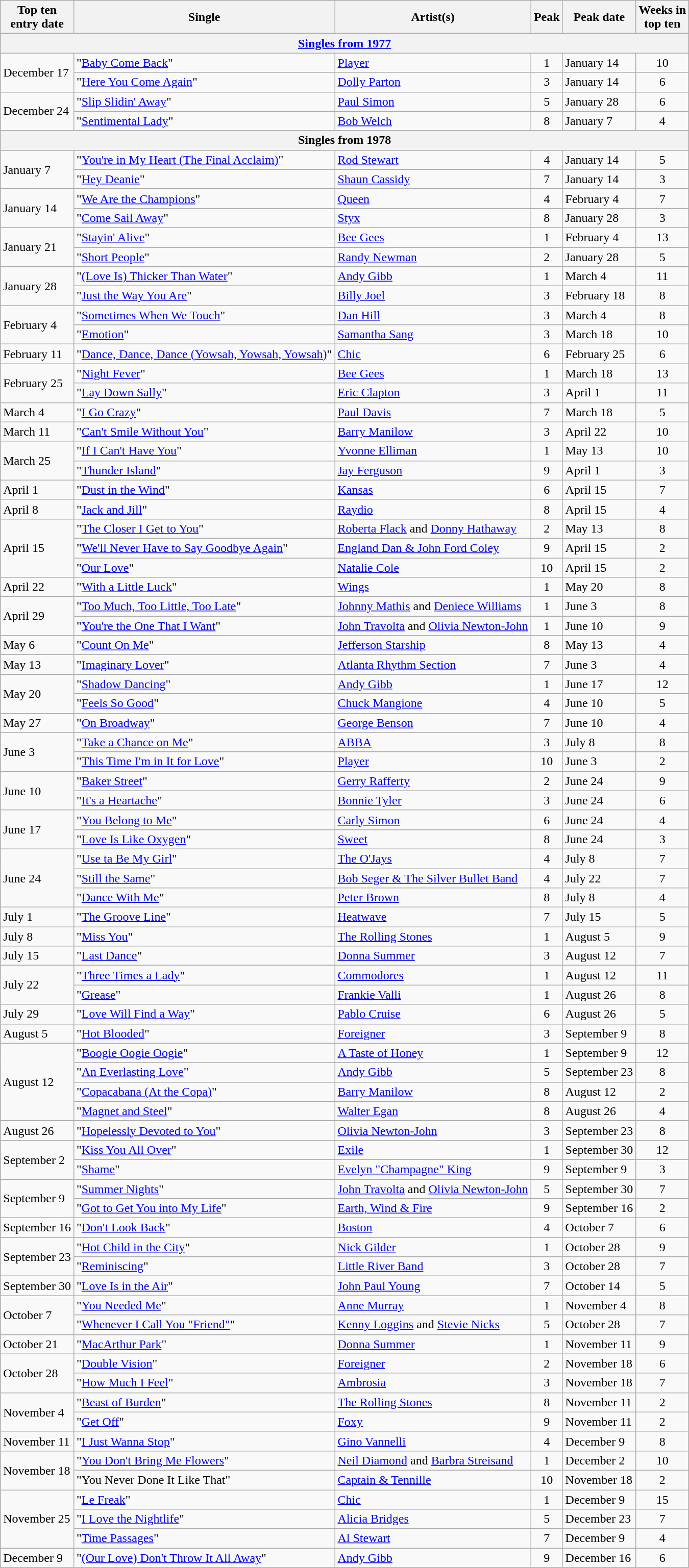<table class="wikitable sortable">
<tr>
<th>Top ten<br>entry date</th>
<th>Single</th>
<th>Artist(s)</th>
<th data-sort-type="number">Peak</th>
<th>Peak date</th>
<th data-sort-type="number">Weeks in<br>top ten</th>
</tr>
<tr>
<th colspan=6><a href='#'>Singles from 1977</a></th>
</tr>
<tr>
<td rowspan="2">December 17</td>
<td>"<a href='#'>Baby Come Back</a>"</td>
<td><a href='#'>Player</a></td>
<td align=center>1</td>
<td>January 14</td>
<td align=center>10</td>
</tr>
<tr>
<td>"<a href='#'>Here You Come Again</a>"</td>
<td><a href='#'>Dolly Parton</a></td>
<td align=center>3</td>
<td>January 14</td>
<td align=center>6</td>
</tr>
<tr>
<td rowspan="2">December 24</td>
<td>"<a href='#'>Slip Slidin' Away</a>"</td>
<td><a href='#'>Paul Simon</a></td>
<td align=center>5</td>
<td>January 28</td>
<td align=center>6</td>
</tr>
<tr>
<td>"<a href='#'>Sentimental Lady</a>"</td>
<td><a href='#'>Bob Welch</a></td>
<td align=center>8</td>
<td>January 7</td>
<td align=center>4</td>
</tr>
<tr>
<th colspan=6>Singles from 1978</th>
</tr>
<tr>
<td rowspan="2">January 7</td>
<td>"<a href='#'>You're in My Heart (The Final Acclaim)</a>"</td>
<td><a href='#'>Rod Stewart</a></td>
<td align=center>4</td>
<td>January 14</td>
<td align=center>5</td>
</tr>
<tr>
<td>"<a href='#'>Hey Deanie</a>"</td>
<td><a href='#'>Shaun Cassidy</a></td>
<td align=center>7</td>
<td>January 14</td>
<td align=center>3</td>
</tr>
<tr>
<td rowspan="2">January 14</td>
<td>"<a href='#'>We Are the Champions</a>"</td>
<td><a href='#'>Queen</a></td>
<td align=center>4</td>
<td>February 4</td>
<td align=center>7</td>
</tr>
<tr>
<td>"<a href='#'>Come Sail Away</a>"</td>
<td><a href='#'>Styx</a></td>
<td align=center>8</td>
<td>January 28</td>
<td align=center>3</td>
</tr>
<tr>
<td rowspan="2">January 21</td>
<td>"<a href='#'>Stayin' Alive</a>"</td>
<td><a href='#'>Bee Gees</a></td>
<td align=center>1</td>
<td>February 4</td>
<td align=center>13</td>
</tr>
<tr>
<td>"<a href='#'>Short People</a>"</td>
<td><a href='#'>Randy Newman</a></td>
<td align=center>2</td>
<td>January 28</td>
<td align=center>5</td>
</tr>
<tr>
<td rowspan="2">January 28</td>
<td>"<a href='#'>(Love Is) Thicker Than Water</a>"</td>
<td><a href='#'>Andy Gibb</a></td>
<td align=center>1</td>
<td>March 4</td>
<td align=center>11</td>
</tr>
<tr>
<td>"<a href='#'>Just the Way You Are</a>"</td>
<td><a href='#'>Billy Joel</a></td>
<td align=center>3</td>
<td>February 18</td>
<td align=center>8</td>
</tr>
<tr>
<td rowspan="2">February 4</td>
<td>"<a href='#'>Sometimes When We Touch</a>"</td>
<td><a href='#'>Dan Hill</a></td>
<td align=center>3</td>
<td>March 4</td>
<td align=center>8</td>
</tr>
<tr>
<td>"<a href='#'>Emotion</a>"</td>
<td><a href='#'>Samantha Sang</a></td>
<td align=center>3</td>
<td>March 18</td>
<td align=center>10</td>
</tr>
<tr>
<td>February 11</td>
<td>"<a href='#'>Dance, Dance, Dance (Yowsah, Yowsah, Yowsah)</a>"</td>
<td><a href='#'>Chic</a></td>
<td align=center>6</td>
<td>February 25</td>
<td align=center>6</td>
</tr>
<tr>
<td rowspan="2">February 25</td>
<td>"<a href='#'>Night Fever</a>"</td>
<td><a href='#'>Bee Gees</a></td>
<td align=center>1</td>
<td>March 18</td>
<td align=center>13</td>
</tr>
<tr>
<td>"<a href='#'>Lay Down Sally</a>"</td>
<td><a href='#'>Eric Clapton</a></td>
<td align=center>3</td>
<td>April 1</td>
<td align=center>11</td>
</tr>
<tr>
<td>March 4</td>
<td>"<a href='#'>I Go Crazy</a>"</td>
<td><a href='#'>Paul Davis</a></td>
<td align=center>7</td>
<td>March 18</td>
<td align=center>5</td>
</tr>
<tr>
<td>March 11</td>
<td>"<a href='#'>Can't Smile Without You</a>"</td>
<td><a href='#'>Barry Manilow</a></td>
<td align=center>3</td>
<td>April 22</td>
<td align=center>10</td>
</tr>
<tr>
<td rowspan="2">March 25</td>
<td>"<a href='#'>If I Can't Have You</a>"</td>
<td><a href='#'>Yvonne Elliman</a></td>
<td align=center>1</td>
<td>May 13</td>
<td align=center>10</td>
</tr>
<tr>
<td>"<a href='#'>Thunder Island</a>"</td>
<td><a href='#'>Jay Ferguson</a></td>
<td align=center>9</td>
<td>April 1</td>
<td align=center>3</td>
</tr>
<tr>
<td>April 1</td>
<td>"<a href='#'>Dust in the Wind</a>"</td>
<td><a href='#'>Kansas</a></td>
<td align=center>6</td>
<td>April 15</td>
<td align=center>7</td>
</tr>
<tr>
<td>April 8</td>
<td>"<a href='#'>Jack and Jill</a>"</td>
<td><a href='#'>Raydio</a></td>
<td align=center>8</td>
<td>April 15</td>
<td align=center>4</td>
</tr>
<tr>
<td rowspan="3">April 15</td>
<td>"<a href='#'>The Closer I Get to You</a>"</td>
<td><a href='#'>Roberta Flack</a> and <a href='#'>Donny Hathaway</a></td>
<td align=center>2</td>
<td>May 13</td>
<td align=center>8</td>
</tr>
<tr>
<td>"<a href='#'>We'll Never Have to Say Goodbye Again</a>"</td>
<td><a href='#'>England Dan & John Ford Coley</a></td>
<td align=center>9</td>
<td>April 15</td>
<td align=center>2</td>
</tr>
<tr>
<td>"<a href='#'>Our Love</a>"</td>
<td><a href='#'>Natalie Cole</a></td>
<td align=center>10</td>
<td>April 15</td>
<td align=center>2</td>
</tr>
<tr>
<td>April 22</td>
<td>"<a href='#'>With a Little Luck</a>"</td>
<td><a href='#'>Wings</a></td>
<td align=center>1</td>
<td>May 20</td>
<td align=center>8</td>
</tr>
<tr>
<td rowspan="2">April 29</td>
<td>"<a href='#'>Too Much, Too Little, Too Late</a>"</td>
<td><a href='#'>Johnny Mathis</a> and <a href='#'>Deniece Williams</a></td>
<td align=center>1</td>
<td>June 3</td>
<td align=center>8</td>
</tr>
<tr>
<td>"<a href='#'>You're the One That I Want</a>"</td>
<td><a href='#'>John Travolta</a> and <a href='#'>Olivia Newton-John</a></td>
<td align=center>1</td>
<td>June 10</td>
<td align=center>9</td>
</tr>
<tr>
<td>May 6</td>
<td>"<a href='#'>Count On Me</a>"</td>
<td><a href='#'>Jefferson Starship</a></td>
<td align=center>8</td>
<td>May 13</td>
<td align=center>4</td>
</tr>
<tr>
<td>May 13</td>
<td>"<a href='#'>Imaginary Lover</a>"</td>
<td><a href='#'>Atlanta Rhythm Section</a></td>
<td align=center>7</td>
<td>June 3</td>
<td align=center>4</td>
</tr>
<tr>
<td rowspan="2">May 20</td>
<td>"<a href='#'>Shadow Dancing</a>"</td>
<td><a href='#'>Andy Gibb</a></td>
<td align=center>1</td>
<td>June 17</td>
<td align=center>12</td>
</tr>
<tr>
<td>"<a href='#'>Feels So Good</a>"</td>
<td><a href='#'>Chuck Mangione</a></td>
<td align=center>4</td>
<td>June 10</td>
<td align=center>5</td>
</tr>
<tr>
<td>May 27</td>
<td>"<a href='#'>On Broadway</a>"</td>
<td><a href='#'>George Benson</a></td>
<td align=center>7</td>
<td>June 10</td>
<td align=center>4</td>
</tr>
<tr>
<td rowspan="2">June 3</td>
<td>"<a href='#'>Take a Chance on Me</a>"</td>
<td><a href='#'>ABBA</a></td>
<td align=center>3</td>
<td>July 8</td>
<td align=center>8</td>
</tr>
<tr>
<td>"<a href='#'>This Time I'm in It for Love</a>"</td>
<td><a href='#'>Player</a></td>
<td align=center>10</td>
<td>June 3</td>
<td align=center>2</td>
</tr>
<tr>
<td rowspan="2">June 10</td>
<td>"<a href='#'>Baker Street</a>"</td>
<td><a href='#'>Gerry Rafferty</a></td>
<td align=center>2</td>
<td>June 24</td>
<td align=center>9</td>
</tr>
<tr>
<td>"<a href='#'>It's a Heartache</a>"</td>
<td><a href='#'>Bonnie Tyler</a></td>
<td align=center>3</td>
<td>June 24</td>
<td align=center>6</td>
</tr>
<tr>
<td rowspan="2">June 17</td>
<td>"<a href='#'>You Belong to Me</a>"</td>
<td><a href='#'>Carly Simon</a></td>
<td align=center>6</td>
<td>June 24</td>
<td align=center>4</td>
</tr>
<tr>
<td>"<a href='#'>Love Is Like Oxygen</a>"</td>
<td><a href='#'>Sweet</a></td>
<td align=center>8</td>
<td>June 24</td>
<td align=center>3</td>
</tr>
<tr>
<td rowspan="3">June 24</td>
<td>"<a href='#'>Use ta Be My Girl</a>"</td>
<td><a href='#'>The O'Jays</a></td>
<td align=center>4</td>
<td>July 8</td>
<td align=center>7</td>
</tr>
<tr>
<td>"<a href='#'>Still the Same</a>"</td>
<td><a href='#'>Bob Seger & The Silver Bullet Band</a></td>
<td align=center>4</td>
<td>July 22</td>
<td align=center>7</td>
</tr>
<tr>
<td>"<a href='#'>Dance With Me</a>"</td>
<td><a href='#'>Peter Brown</a></td>
<td align=center>8</td>
<td>July 8</td>
<td align=center>4</td>
</tr>
<tr>
<td>July 1</td>
<td>"<a href='#'>The Groove Line</a>"</td>
<td><a href='#'>Heatwave</a></td>
<td align=center>7</td>
<td>July 15</td>
<td align=center>5</td>
</tr>
<tr>
<td>July 8</td>
<td>"<a href='#'>Miss You</a>"</td>
<td><a href='#'>The Rolling Stones</a></td>
<td align=center>1</td>
<td>August 5</td>
<td align=center>9</td>
</tr>
<tr>
<td>July 15</td>
<td>"<a href='#'>Last Dance</a>"</td>
<td><a href='#'>Donna Summer</a></td>
<td align=center>3</td>
<td>August 12</td>
<td align=center>7</td>
</tr>
<tr>
<td rowspan="2">July 22</td>
<td>"<a href='#'>Three Times a Lady</a>"</td>
<td><a href='#'>Commodores</a></td>
<td align=center>1</td>
<td>August 12</td>
<td align=center>11</td>
</tr>
<tr>
<td>"<a href='#'>Grease</a>"</td>
<td><a href='#'>Frankie Valli</a></td>
<td align=center>1</td>
<td>August 26</td>
<td align=center>8</td>
</tr>
<tr>
<td>July 29</td>
<td>"<a href='#'>Love Will Find a Way</a>"</td>
<td><a href='#'>Pablo Cruise</a></td>
<td align=center>6</td>
<td>August 26</td>
<td align=center>5</td>
</tr>
<tr>
<td>August 5</td>
<td>"<a href='#'>Hot Blooded</a>"</td>
<td><a href='#'>Foreigner</a></td>
<td align=center>3</td>
<td>September 9</td>
<td align=center>8</td>
</tr>
<tr>
<td rowspan="4">August 12</td>
<td>"<a href='#'>Boogie Oogie Oogie</a>"</td>
<td><a href='#'>A Taste of Honey</a></td>
<td align=center>1</td>
<td>September 9</td>
<td align=center>12</td>
</tr>
<tr>
<td>"<a href='#'>An Everlasting Love</a>"</td>
<td><a href='#'>Andy Gibb</a></td>
<td align=center>5</td>
<td>September 23</td>
<td align=center>8</td>
</tr>
<tr>
<td>"<a href='#'>Copacabana (At the Copa)</a>"</td>
<td><a href='#'>Barry Manilow</a></td>
<td align=center>8</td>
<td>August 12</td>
<td align=center>2</td>
</tr>
<tr>
<td>"<a href='#'>Magnet and Steel</a>"</td>
<td><a href='#'>Walter Egan</a></td>
<td align=center>8</td>
<td>August 26</td>
<td align=center>4</td>
</tr>
<tr>
<td>August 26</td>
<td>"<a href='#'>Hopelessly Devoted to You</a>"</td>
<td><a href='#'>Olivia Newton-John</a></td>
<td align=center>3</td>
<td>September 23</td>
<td align=center>8</td>
</tr>
<tr>
<td rowspan="2">September 2</td>
<td>"<a href='#'>Kiss You All Over</a>"</td>
<td><a href='#'>Exile</a></td>
<td align=center>1</td>
<td>September 30</td>
<td align=center>12</td>
</tr>
<tr>
<td>"<a href='#'>Shame</a>"</td>
<td><a href='#'>Evelyn "Champagne" King</a></td>
<td align=center>9</td>
<td>September 9</td>
<td align=center>3</td>
</tr>
<tr>
<td rowspan="2">September 9</td>
<td>"<a href='#'>Summer Nights</a>"</td>
<td><a href='#'>John Travolta</a> and <a href='#'>Olivia Newton-John</a></td>
<td align=center>5</td>
<td>September 30</td>
<td align=center>7</td>
</tr>
<tr>
<td>"<a href='#'>Got to Get You into My Life</a>"</td>
<td><a href='#'>Earth, Wind & Fire</a></td>
<td align=center>9</td>
<td>September 16</td>
<td align=center>2</td>
</tr>
<tr>
<td>September 16</td>
<td>"<a href='#'>Don't Look Back</a>"</td>
<td><a href='#'>Boston</a></td>
<td align=center>4</td>
<td>October 7</td>
<td align=center>6</td>
</tr>
<tr>
<td rowspan="2">September 23</td>
<td>"<a href='#'>Hot Child in the City</a>"</td>
<td><a href='#'>Nick Gilder</a></td>
<td align=center>1</td>
<td>October 28</td>
<td align=center>9</td>
</tr>
<tr>
<td>"<a href='#'>Reminiscing</a>"</td>
<td><a href='#'>Little River Band</a></td>
<td align=center>3</td>
<td>October 28</td>
<td align=center>7</td>
</tr>
<tr>
<td>September 30</td>
<td>"<a href='#'>Love Is in the Air</a>"</td>
<td><a href='#'>John Paul Young</a></td>
<td align=center>7</td>
<td>October 14</td>
<td align=center>5</td>
</tr>
<tr>
<td rowspan="2">October 7</td>
<td>"<a href='#'>You Needed Me</a>"</td>
<td><a href='#'>Anne Murray</a></td>
<td align=center>1</td>
<td>November 4</td>
<td align=center>8</td>
</tr>
<tr>
<td>"<a href='#'>Whenever I Call You "Friend"</a>"</td>
<td><a href='#'>Kenny Loggins</a> and <a href='#'>Stevie Nicks</a></td>
<td align=center>5</td>
<td>October 28</td>
<td align=center>7</td>
</tr>
<tr>
<td>October 21</td>
<td>"<a href='#'>MacArthur Park</a>"</td>
<td><a href='#'>Donna Summer</a></td>
<td align=center>1</td>
<td>November 11</td>
<td align=center>9</td>
</tr>
<tr>
<td rowspan="2">October 28</td>
<td>"<a href='#'>Double Vision</a>"</td>
<td><a href='#'>Foreigner</a></td>
<td align=center>2</td>
<td>November 18</td>
<td align=center>6</td>
</tr>
<tr>
<td>"<a href='#'>How Much I Feel</a>"</td>
<td><a href='#'>Ambrosia</a></td>
<td align=center>3</td>
<td>November 18</td>
<td align=center>7</td>
</tr>
<tr>
<td rowspan="2">November 4</td>
<td>"<a href='#'>Beast of Burden</a>"</td>
<td><a href='#'>The Rolling Stones</a></td>
<td align=center>8</td>
<td>November 11</td>
<td align=center>2</td>
</tr>
<tr>
<td>"<a href='#'>Get Off</a>"</td>
<td><a href='#'>Foxy</a></td>
<td align=center>9</td>
<td>November 11</td>
<td align=center>2</td>
</tr>
<tr>
<td>November 11</td>
<td>"<a href='#'>I Just Wanna Stop</a>"</td>
<td><a href='#'>Gino Vannelli</a></td>
<td align=center>4</td>
<td>December 9</td>
<td align=center>8</td>
</tr>
<tr>
<td rowspan="2">November 18</td>
<td>"<a href='#'>You Don't Bring Me Flowers</a>"</td>
<td><a href='#'>Neil Diamond</a> and <a href='#'>Barbra Streisand</a></td>
<td align=center>1</td>
<td>December 2</td>
<td align=center>10</td>
</tr>
<tr>
<td>"You Never Done It Like That"</td>
<td><a href='#'>Captain & Tennille</a></td>
<td align=center>10</td>
<td>November 18</td>
<td align=center>2</td>
</tr>
<tr>
<td rowspan="3">November 25</td>
<td>"<a href='#'>Le Freak</a>"</td>
<td><a href='#'>Chic</a></td>
<td align=center>1</td>
<td>December 9</td>
<td align=center>15</td>
</tr>
<tr>
<td>"<a href='#'>I Love the Nightlife</a>"</td>
<td><a href='#'>Alicia Bridges</a></td>
<td align=center>5</td>
<td>December 23</td>
<td align=center>7</td>
</tr>
<tr>
<td>"<a href='#'>Time Passages</a>"</td>
<td><a href='#'>Al Stewart</a></td>
<td align=center>7</td>
<td>December 9</td>
<td align=center>4</td>
</tr>
<tr>
<td>December 9</td>
<td>"<a href='#'>(Our Love) Don't Throw It All Away</a>"</td>
<td><a href='#'>Andy Gibb</a></td>
<td align=center>9</td>
<td>December 16</td>
<td align=center>6</td>
</tr>
</table>
